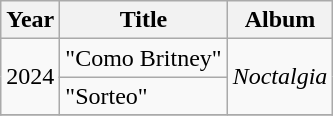<table class="wikitable plainrowheaders" style="text-align:center;">
<tr>
<th scope="col" rowspan="1">Year</th>
<th scope="col" rowspan="1">Title</th>
<th scope="col" rowspan="1">Album</th>
</tr>
<tr>
<td rowspan=2>2024</td>
<td align="left">"Como Britney" </td>
<td rowspan=2><em>Noctalgia</em></td>
</tr>
<tr>
<td align="left">"Sorteo"</td>
</tr>
<tr>
</tr>
</table>
